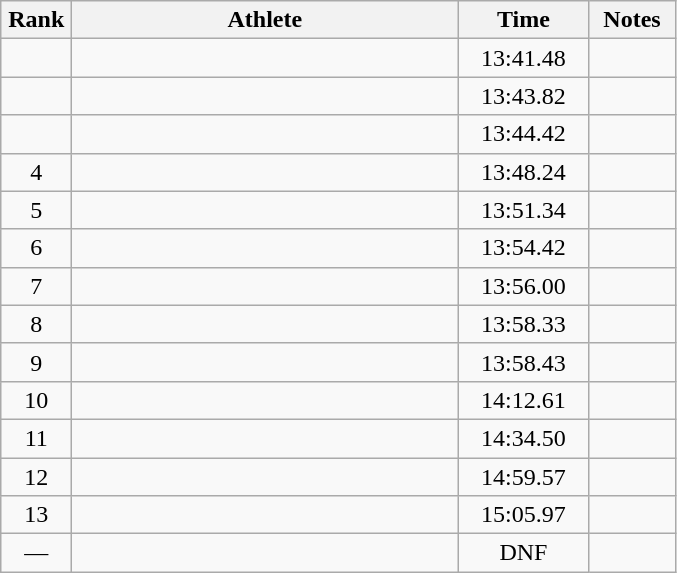<table class="wikitable" style="text-align:center">
<tr>
<th width=40>Rank</th>
<th width=250>Athlete</th>
<th width=80>Time</th>
<th width=50>Notes</th>
</tr>
<tr>
<td></td>
<td align=left></td>
<td>13:41.48</td>
<td></td>
</tr>
<tr>
<td></td>
<td align=left></td>
<td>13:43.82</td>
<td></td>
</tr>
<tr>
<td></td>
<td align=left></td>
<td>13:44.42</td>
<td></td>
</tr>
<tr>
<td>4</td>
<td align=left></td>
<td>13:48.24</td>
<td></td>
</tr>
<tr>
<td>5</td>
<td align=left></td>
<td>13:51.34</td>
<td></td>
</tr>
<tr>
<td>6</td>
<td align=left></td>
<td>13:54.42</td>
<td></td>
</tr>
<tr>
<td>7</td>
<td align=left></td>
<td>13:56.00</td>
<td></td>
</tr>
<tr>
<td>8</td>
<td align=left></td>
<td>13:58.33</td>
<td></td>
</tr>
<tr>
<td>9</td>
<td align=left></td>
<td>13:58.43</td>
<td></td>
</tr>
<tr>
<td>10</td>
<td align=left></td>
<td>14:12.61</td>
<td></td>
</tr>
<tr>
<td>11</td>
<td align=left></td>
<td>14:34.50</td>
<td></td>
</tr>
<tr>
<td>12</td>
<td align=left></td>
<td>14:59.57</td>
<td></td>
</tr>
<tr>
<td>13</td>
<td align=left></td>
<td>15:05.97</td>
<td></td>
</tr>
<tr>
<td>—</td>
<td align=left></td>
<td>DNF</td>
<td></td>
</tr>
</table>
